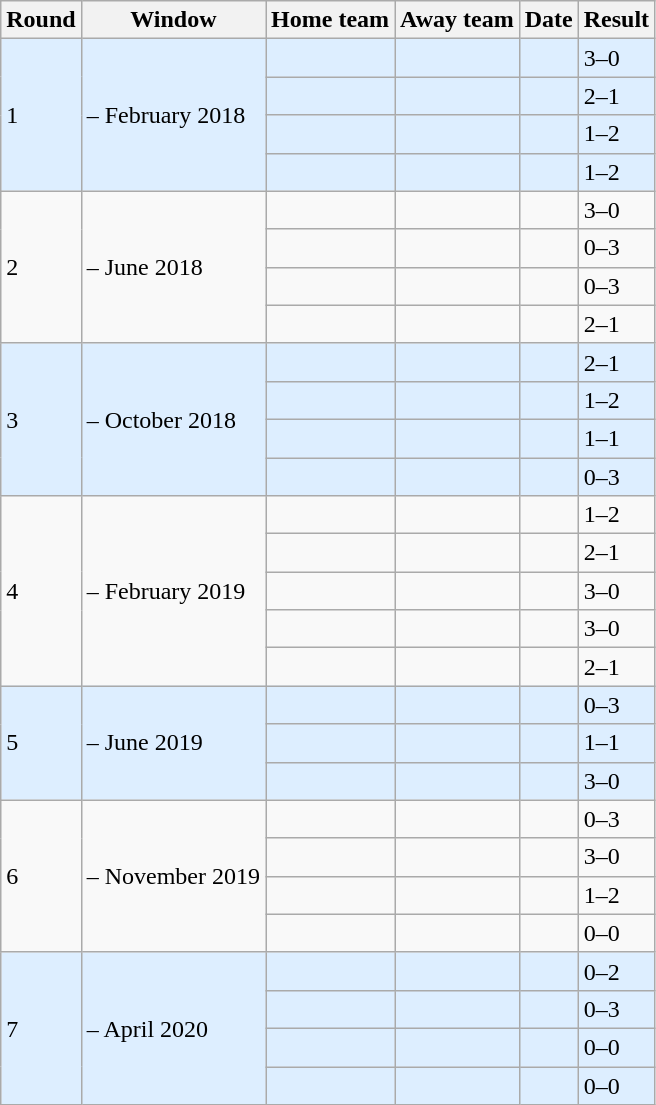<table class="wikitable sortable">
<tr>
<th>Round</th>
<th>Window</th>
<th>Home team</th>
<th>Away team</th>
<th>Date</th>
<th>Result</th>
</tr>
<tr style="background:#ddeeff">
<td rowspan=4>1</td>
<td rowspan=4> – February 2018</td>
<td></td>
<td></td>
<td><a href='#'></a></td>
<td>3–0</td>
</tr>
<tr style="background:#ddeeff">
<td></td>
<td></td>
<td><a href='#'></a></td>
<td>2–1</td>
</tr>
<tr style="background:#ddeeff">
<td></td>
<td></td>
<td><a href='#'></a></td>
<td>1–2</td>
</tr>
<tr style="background:#ddeeff">
<td></td>
<td></td>
<td><a href='#'></a></td>
<td>1–2</td>
</tr>
<tr>
<td rowspan=4>2</td>
<td rowspan=4> – June 2018</td>
<td></td>
<td></td>
<td><a href='#'></a></td>
<td>3–0</td>
</tr>
<tr>
<td></td>
<td></td>
<td><a href='#'></a></td>
<td>0–3</td>
</tr>
<tr>
<td></td>
<td></td>
<td><a href='#'></a></td>
<td>0–3</td>
</tr>
<tr>
<td></td>
<td></td>
<td><a href='#'></a></td>
<td>2–1</td>
</tr>
<tr style="background:#ddeeff">
<td rowspan=4>3</td>
<td rowspan=4> – October 2018</td>
<td></td>
<td></td>
<td><a href='#'></a></td>
<td>2–1</td>
</tr>
<tr style="background:#ddeeff">
<td></td>
<td></td>
<td><a href='#'></a></td>
<td>1–2</td>
</tr>
<tr style="background:#ddeeff">
<td></td>
<td></td>
<td><a href='#'></a></td>
<td>1–1</td>
</tr>
<tr style="background:#ddeeff">
<td></td>
<td></td>
<td><a href='#'></a></td>
<td>0–3</td>
</tr>
<tr>
<td rowspan=5>4</td>
<td rowspan=5> – February 2019</td>
<td></td>
<td></td>
<td><a href='#'></a></td>
<td>1–2</td>
</tr>
<tr>
<td></td>
<td></td>
<td><a href='#'></a></td>
<td>2–1</td>
</tr>
<tr>
<td></td>
<td></td>
<td><a href='#'></a></td>
<td>3–0</td>
</tr>
<tr>
<td></td>
<td></td>
<td><a href='#'></a></td>
<td>3–0</td>
</tr>
<tr>
<td></td>
<td></td>
<td><a href='#'></a></td>
<td>2–1</td>
</tr>
<tr style="background:#ddeeff">
<td rowspan=3>5</td>
<td rowspan=3> – June 2019</td>
<td></td>
<td></td>
<td><a href='#'></a></td>
<td>0–3</td>
</tr>
<tr style="background:#ddeeff">
<td></td>
<td></td>
<td><a href='#'></a></td>
<td>1–1</td>
</tr>
<tr style="background:#ddeeff">
<td></td>
<td></td>
<td><a href='#'></a></td>
<td>3–0</td>
</tr>
<tr>
<td rowspan=4>6</td>
<td rowspan=4> – November 2019</td>
<td></td>
<td></td>
<td><a href='#'></a></td>
<td>0–3</td>
</tr>
<tr>
<td></td>
<td></td>
<td><a href='#'></a></td>
<td>3–0</td>
</tr>
<tr>
<td></td>
<td></td>
<td><a href='#'></a></td>
<td>1–2</td>
</tr>
<tr>
<td></td>
<td></td>
<td></td>
<td>0–0</td>
</tr>
<tr style="background:#ddeeff">
<td rowspan=4>7</td>
<td rowspan=4> – April 2020</td>
<td></td>
<td></td>
<td><a href='#'></a></td>
<td>0–2</td>
</tr>
<tr style="background:#ddeeff">
<td></td>
<td></td>
<td><a href='#'></a></td>
<td>0–3</td>
</tr>
<tr style="background:#ddeeff">
<td></td>
<td></td>
<td><a href='#'></a></td>
<td>0–0</td>
</tr>
<tr style="background:#ddeeff">
<td></td>
<td></td>
<td></td>
<td>0–0</td>
</tr>
</table>
